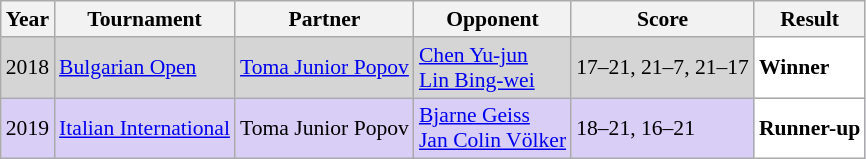<table class="sortable wikitable" style="font-size: 90%;">
<tr>
<th>Year</th>
<th>Tournament</th>
<th>Partner</th>
<th>Opponent</th>
<th>Score</th>
<th>Result</th>
</tr>
<tr style="background:#D5D5D5">
<td align="center">2018</td>
<td align="left"><a href='#'>Bulgarian Open</a></td>
<td align="left"> <a href='#'>Toma Junior Popov</a></td>
<td align="left"> <a href='#'>Chen Yu-jun</a><br> <a href='#'>Lin Bing-wei</a></td>
<td align="left">17–21, 21–7, 21–17</td>
<td style="text-align:left; background:white"> <strong>Winner</strong></td>
</tr>
<tr style="background:#D8CEF6">
<td align="center">2019</td>
<td align="left"><a href='#'>Italian International</a></td>
<td align="left"> Toma Junior Popov</td>
<td align="left"> <a href='#'>Bjarne Geiss</a><br> <a href='#'>Jan Colin Völker</a></td>
<td align="left">18–21, 16–21</td>
<td style="text-align:left; background:white"> <strong>Runner-up</strong></td>
</tr>
</table>
